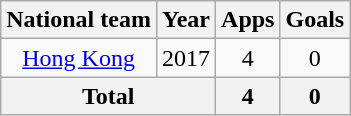<table class="wikitable" style="text-align:center">
<tr>
<th>National team</th>
<th>Year</th>
<th>Apps</th>
<th>Goals</th>
</tr>
<tr>
<td rowspan="1"><a href='#'>Hong Kong</a></td>
<td>2017</td>
<td>4</td>
<td>0</td>
</tr>
<tr>
<th colspan=2>Total</th>
<th>4</th>
<th>0</th>
</tr>
</table>
